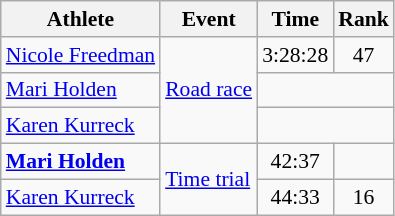<table class=wikitable style=font-size:90%;text-align:center>
<tr>
<th>Athlete</th>
<th>Event</th>
<th>Time</th>
<th>Rank</th>
</tr>
<tr>
<td align=left><a href='#'>Nicole Freedman</a></td>
<td align=left rowspan=3><a href='#'>Road race</a></td>
<td>3:28:28</td>
<td>47</td>
</tr>
<tr>
<td align=left><a href='#'>Mari Holden</a></td>
<td colspan=2></td>
</tr>
<tr>
<td align=left><a href='#'>Karen Kurreck</a></td>
<td colspan=2></td>
</tr>
<tr>
<td align=left><strong><a href='#'>Mari Holden</a></strong></td>
<td align=left rowspan=2><a href='#'>Time trial</a></td>
<td>42:37</td>
<td></td>
</tr>
<tr>
<td align=left><a href='#'>Karen Kurreck</a></td>
<td>44:33</td>
<td>16</td>
</tr>
</table>
